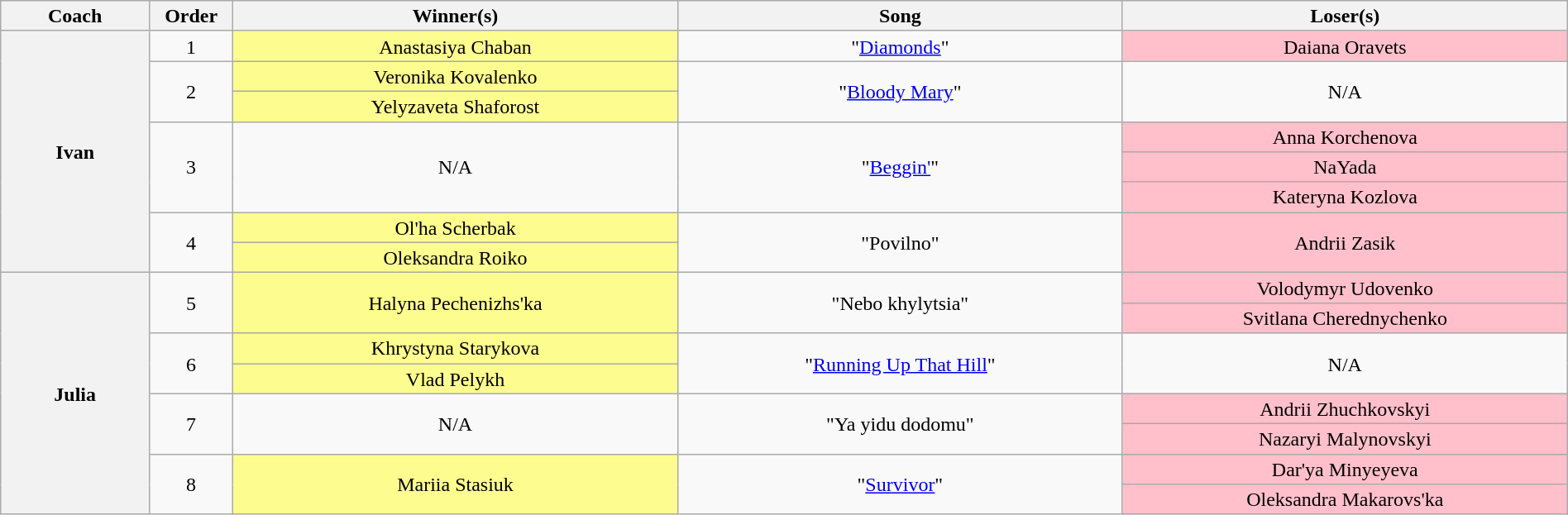<table class="wikitable" style="text-align:center; line-height:17px; width:100%">
<tr>
<th width="04%">Coach</th>
<th width="01%">Order</th>
<th width="12%">Winner(s)</th>
<th width="12%">Song</th>
<th width="12%">Loser(s)</th>
</tr>
<tr>
<th rowspan="8">Ivan</th>
<td>1</td>
<td style="background:#fdfc8f">Anastasiya Chaban</td>
<td>"<a href='#'>Diamonds</a>"</td>
<td style="background:pink">Daiana Oravets</td>
</tr>
<tr>
<td rowspan="2">2</td>
<td style="background:#fdfc8f">Veronika Kovalenko</td>
<td rowspan="2">"<a href='#'>Bloody Mary</a>"</td>
<td rowspan="2">N/A</td>
</tr>
<tr>
<td style="background:#fdfc8f">Yelyzaveta Shaforost</td>
</tr>
<tr>
<td rowspan="3">3</td>
<td rowspan="3">N/A</td>
<td rowspan="3">"<a href='#'>Beggin'</a>"</td>
<td style="background:pink">Anna Korchenova</td>
</tr>
<tr>
<td style="background:pink">NaYada</td>
</tr>
<tr>
<td style="background:pink">Kateryna Kozlova</td>
</tr>
<tr>
<td rowspan="2">4</td>
<td style="background:#fdfc8f">Ol'ha Scherbak</td>
<td rowspan="2">"Povilno"</td>
<td style="background:pink" rowspan="2">Andrii Zasik</td>
</tr>
<tr>
<td style="background:#fdfc8f">Oleksandra Roiko</td>
</tr>
<tr>
<th rowspan="8">Julia</th>
<td rowspan="2">5</td>
<td style="background:#fdfc8f" rowspan="2">Halyna Pechenizhs'ka</td>
<td rowspan="2">"Nebo khylytsia"</td>
<td style="background:pink">Volodymyr Udovenko</td>
</tr>
<tr>
<td style="background:pink">Svitlana Cherednychenko</td>
</tr>
<tr>
<td rowspan="2">6</td>
<td style="background:#fdfc8f">Khrystyna Starykova</td>
<td rowspan="2">"<a href='#'>Running Up That Hill</a>"</td>
<td rowspan="2">N/A</td>
</tr>
<tr>
<td style="background:#fdfc8f">Vlad Pelykh</td>
</tr>
<tr>
<td rowspan="2">7</td>
<td rowspan="2">N/A</td>
<td rowspan="2">"Ya yidu dodomu"</td>
<td style="background:pink">Andrii Zhuchkovskyi</td>
</tr>
<tr>
<td style="background:pink">Nazaryi Malynovskyi</td>
</tr>
<tr>
<td rowspan="2">8</td>
<td rowspan="2" style="background:#fdfc8f">Mariia Stasiuk</td>
<td rowspan="2">"<a href='#'>Survivor</a>"</td>
<td style="background:pink">Dar'ya Minyeyeva</td>
</tr>
<tr>
<td style="background:pink">Oleksandra Makarovs'ka</td>
</tr>
</table>
